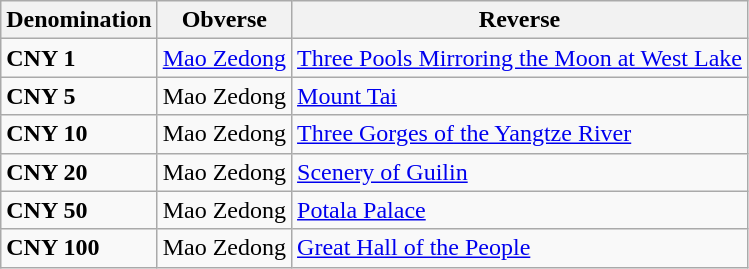<table class="wikitable">
<tr ">
<th>Denomination</th>
<th>Obverse</th>
<th>Reverse</th>
</tr>
<tr>
<td><strong>CNY 1</strong></td>
<td><a href='#'>Mao Zedong</a></td>
<td><a href='#'>Three Pools Mirroring the Moon at West Lake</a></td>
</tr>
<tr>
<td><strong>CNY 5</strong></td>
<td>Mao Zedong</td>
<td><a href='#'>Mount Tai</a></td>
</tr>
<tr>
<td><strong>CNY 10</strong></td>
<td>Mao Zedong</td>
<td><a href='#'>Three Gorges of the Yangtze River</a></td>
</tr>
<tr>
<td><strong>CNY 20</strong></td>
<td>Mao Zedong</td>
<td><a href='#'>Scenery of Guilin</a></td>
</tr>
<tr>
<td><strong>CNY 50</strong></td>
<td>Mao Zedong</td>
<td><a href='#'>Potala Palace</a></td>
</tr>
<tr>
<td><strong>CNY 100</strong></td>
<td>Mao Zedong</td>
<td><a href='#'>Great Hall of the People</a></td>
</tr>
</table>
